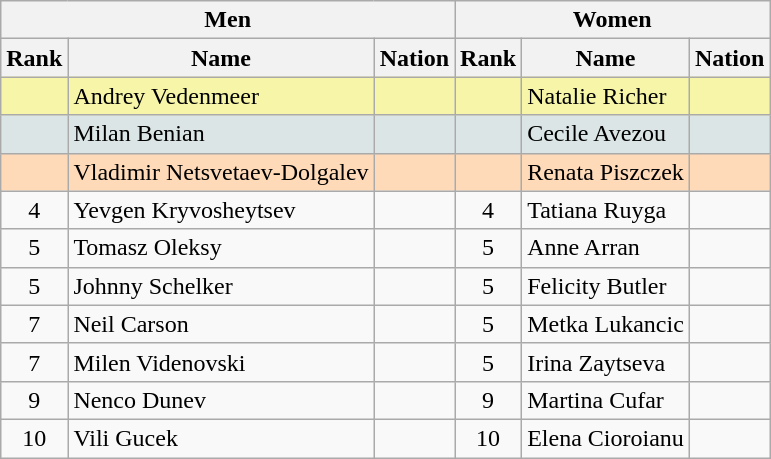<table class="wikitable" style="text-align:center">
<tr>
<th colspan="3">Men</th>
<th colspan="3">Women</th>
</tr>
<tr>
<th>Rank</th>
<th>Name</th>
<th>Nation</th>
<th>Rank</th>
<th>Name</th>
<th>Nation</th>
</tr>
<tr bgcolor="#F7F6A8">
<td></td>
<td align="left">Andrey Vedenmeer</td>
<td align="left"></td>
<td></td>
<td align="left">Natalie Richer</td>
<td align="left"></td>
</tr>
<tr bgcolor="#DCE5E5">
<td></td>
<td align="left">Milan Benian</td>
<td align="left"></td>
<td></td>
<td align="left">Cecile Avezou</td>
<td align="left"></td>
</tr>
<tr bgcolor="#FFDAB9">
<td></td>
<td align="left">Vladimir Netsvetaev-Dolgalev</td>
<td align="left"></td>
<td></td>
<td align="left">Renata Piszczek</td>
<td align="left"></td>
</tr>
<tr>
<td align="center">4</td>
<td align="left">Yevgen Kryvosheytsev</td>
<td align="left"></td>
<td>4</td>
<td align="left">Tatiana Ruyga</td>
<td align="left"></td>
</tr>
<tr>
<td align="center">5</td>
<td align="left">Tomasz Oleksy</td>
<td align="left"></td>
<td>5</td>
<td align="left">Anne Arran</td>
<td align="left"></td>
</tr>
<tr>
<td align="center">5</td>
<td align="left">Johnny Schelker</td>
<td align="left"></td>
<td>5</td>
<td align="left">Felicity Butler</td>
<td align="left"></td>
</tr>
<tr>
<td align="center">7</td>
<td align="left">Neil Carson</td>
<td align="left"></td>
<td>5</td>
<td align="left">Metka Lukancic</td>
<td align="left"></td>
</tr>
<tr>
<td align="center">7</td>
<td align="left">Milen Videnovski</td>
<td align="left"></td>
<td>5</td>
<td align="left">Irina Zaytseva</td>
<td align="left"></td>
</tr>
<tr>
<td>9</td>
<td align="left">Nenco Dunev</td>
<td align="left"></td>
<td>9</td>
<td align="left">Martina Cufar</td>
<td align="left"></td>
</tr>
<tr>
<td>10</td>
<td align="left">Vili Gucek</td>
<td align="left"></td>
<td>10</td>
<td align="left">Elena Cioroianu</td>
<td align="left"></td>
</tr>
</table>
